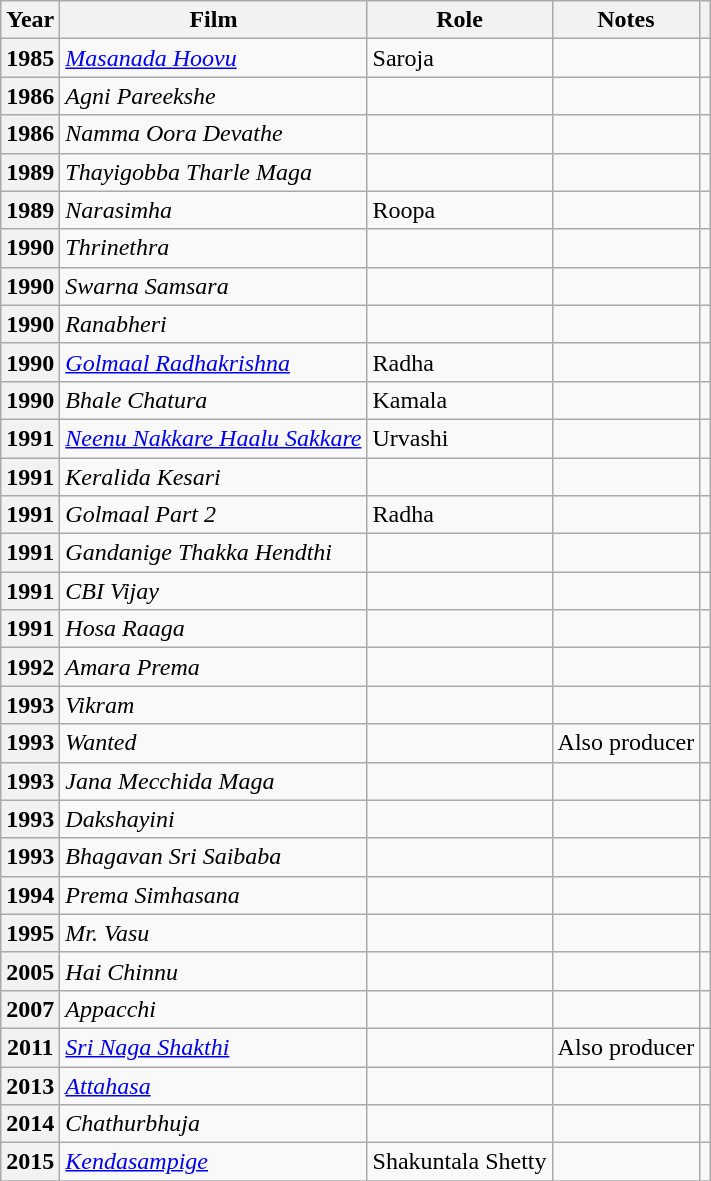<table class="wikitable sortable plainrowheaders">
<tr>
<th scope="col">Year</th>
<th scope="col">Film</th>
<th scope="col">Role</th>
<th scope="col" class="unsortable">Notes</th>
<th scope="col" class="unsortable"></th>
</tr>
<tr>
<th scope="row">1985</th>
<td><em><a href='#'>Masanada Hoovu</a></em></td>
<td>Saroja</td>
<td></td>
<td></td>
</tr>
<tr>
<th scope="row">1986</th>
<td><em>Agni Pareekshe</em></td>
<td></td>
<td></td>
<td></td>
</tr>
<tr>
<th scope="row">1986</th>
<td><em>Namma Oora Devathe</em></td>
<td></td>
<td></td>
<td></td>
</tr>
<tr>
<th scope="row">1989</th>
<td><em>Thayigobba Tharle Maga</em></td>
<td></td>
<td></td>
<td></td>
</tr>
<tr>
<th scope="row">1989</th>
<td><em>Narasimha</em></td>
<td>Roopa</td>
<td></td>
<td></td>
</tr>
<tr>
<th scope="row">1990</th>
<td><em>Thrinethra</em></td>
<td></td>
<td></td>
<td></td>
</tr>
<tr>
<th scope="row">1990</th>
<td><em>Swarna Samsara</em></td>
<td></td>
<td></td>
<td></td>
</tr>
<tr>
<th scope="row">1990</th>
<td><em>Ranabheri</em></td>
<td></td>
<td></td>
<td></td>
</tr>
<tr>
<th scope="row">1990</th>
<td><em><a href='#'>Golmaal Radhakrishna</a></em></td>
<td>Radha</td>
<td></td>
<td></td>
</tr>
<tr>
<th scope="row">1990</th>
<td><em>Bhale Chatura</em></td>
<td>Kamala</td>
<td></td>
<td></td>
</tr>
<tr>
<th scope="row">1991</th>
<td><em><a href='#'>Neenu Nakkare Haalu Sakkare</a></em></td>
<td>Urvashi</td>
<td></td>
<td></td>
</tr>
<tr>
<th scope="row">1991</th>
<td><em>Keralida Kesari</em></td>
<td></td>
<td></td>
<td></td>
</tr>
<tr>
<th scope="row">1991</th>
<td><em>Golmaal Part 2</em></td>
<td>Radha</td>
<td></td>
<td></td>
</tr>
<tr>
<th scope="row">1991</th>
<td><em>Gandanige Thakka Hendthi</em></td>
<td></td>
<td></td>
<td></td>
</tr>
<tr>
<th scope="row">1991</th>
<td><em>CBI Vijay</em></td>
<td></td>
<td></td>
<td></td>
</tr>
<tr>
<th scope="row">1991</th>
<td><em>Hosa Raaga</em></td>
<td></td>
<td></td>
<td></td>
</tr>
<tr>
<th scope="row">1992</th>
<td><em>Amara Prema</em></td>
<td></td>
<td></td>
<td></td>
</tr>
<tr>
<th scope="row">1993</th>
<td><em>Vikram</em></td>
<td></td>
<td></td>
<td></td>
</tr>
<tr>
<th scope="row">1993</th>
<td><em>Wanted</em></td>
<td></td>
<td>Also producer</td>
<td></td>
</tr>
<tr>
<th scope="row">1993</th>
<td><em>Jana Mecchida Maga</em></td>
<td></td>
<td></td>
<td></td>
</tr>
<tr>
<th scope="row">1993</th>
<td><em>Dakshayini</em></td>
<td></td>
<td></td>
<td></td>
</tr>
<tr>
<th scope="row">1993</th>
<td><em>Bhagavan Sri Saibaba</em></td>
<td></td>
<td></td>
<td></td>
</tr>
<tr>
<th scope="row">1994</th>
<td><em>Prema Simhasana</em></td>
<td></td>
<td></td>
<td></td>
</tr>
<tr>
<th scope="row">1995</th>
<td><em>Mr. Vasu</em></td>
<td></td>
<td></td>
<td></td>
</tr>
<tr>
<th scope="row">2005</th>
<td><em>Hai Chinnu</em></td>
<td></td>
<td></td>
<td></td>
</tr>
<tr>
<th scope="row">2007</th>
<td><em>Appacchi</em></td>
<td></td>
<td></td>
<td></td>
</tr>
<tr>
<th scope="row">2011</th>
<td><em><a href='#'>Sri Naga Shakthi</a></em></td>
<td></td>
<td>Also producer</td>
<td></td>
</tr>
<tr>
<th scope="row">2013</th>
<td><em><a href='#'>Attahasa</a></em></td>
<td></td>
<td></td>
<td></td>
</tr>
<tr>
<th scope="row">2014</th>
<td><em>Chathurbhuja</em></td>
<td></td>
<td></td>
<td></td>
</tr>
<tr>
<th scope="row">2015</th>
<td><em><a href='#'>Kendasampige</a></em></td>
<td>Shakuntala Shetty</td>
<td></td>
<td></td>
</tr>
<tr>
</tr>
</table>
